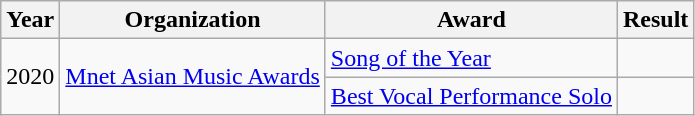<table class="wikitable plainrowheaders">
<tr>
<th scope="col">Year</th>
<th scope="col">Organization</th>
<th scope="col">Award</th>
<th scope="col">Result</th>
</tr>
<tr>
<td rowspan="2">2020</td>
<td rowspan="2"><a href='#'>Mnet Asian Music Awards</a></td>
<td><a href='#'>Song of the Year</a></td>
<td></td>
</tr>
<tr>
<td><a href='#'>Best Vocal Performance Solo</a></td>
<td></td>
</tr>
</table>
